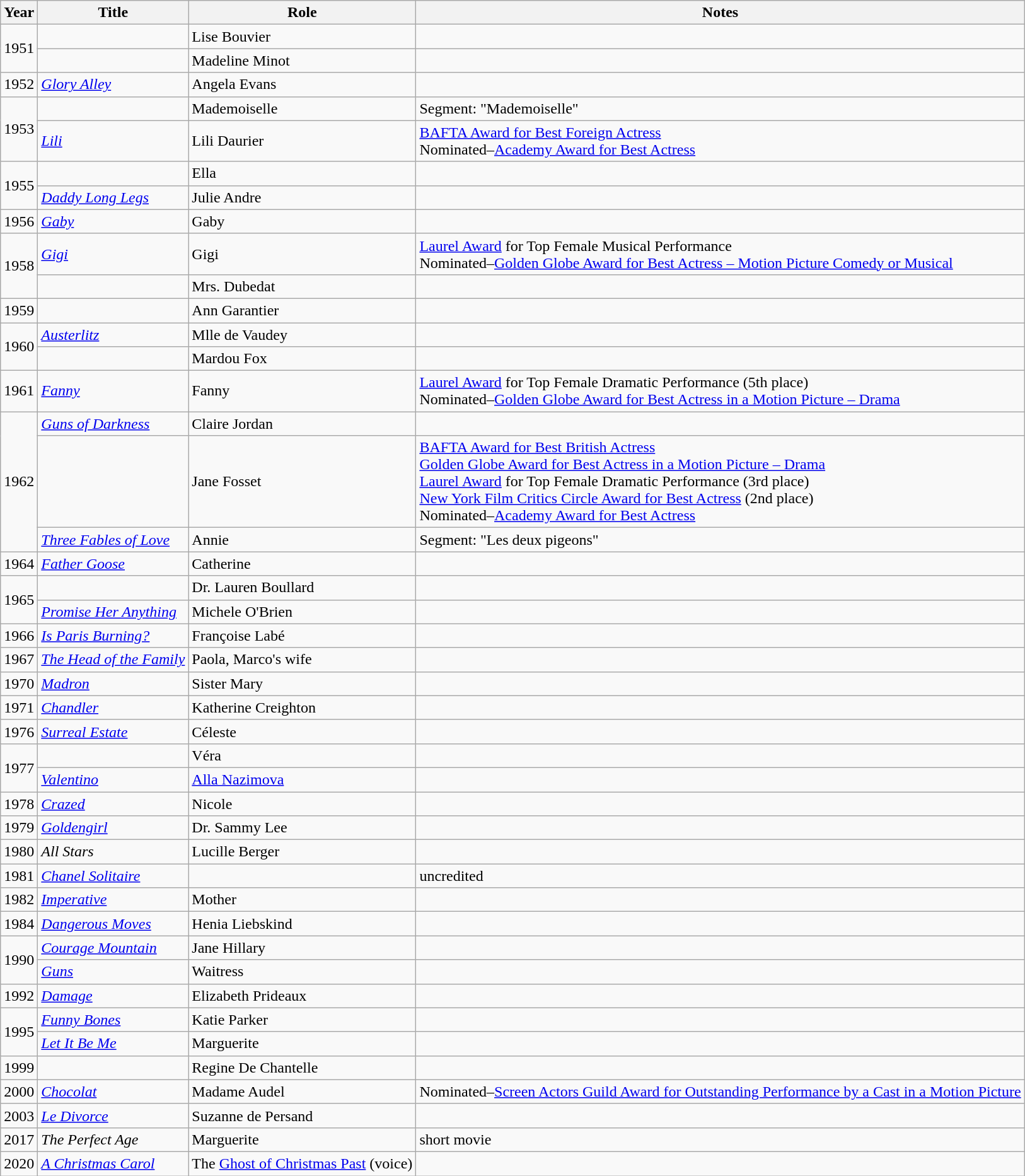<table class="wikitable sortable">
<tr>
<th>Year</th>
<th>Title</th>
<th>Role</th>
<th class="unsortable">Notes</th>
</tr>
<tr>
<td rowspan=2>1951</td>
<td><em></em></td>
<td>Lise Bouvier</td>
<td></td>
</tr>
<tr>
<td><em></em></td>
<td>Madeline Minot</td>
<td></td>
</tr>
<tr>
<td>1952</td>
<td><em><a href='#'>Glory Alley</a></em></td>
<td>Angela Evans</td>
<td></td>
</tr>
<tr>
<td rowspan=2>1953</td>
<td><em></em></td>
<td>Mademoiselle</td>
<td>Segment: "Mademoiselle"</td>
</tr>
<tr>
<td><em><a href='#'>Lili</a></em></td>
<td>Lili Daurier</td>
<td><a href='#'>BAFTA Award for Best Foreign Actress</a><br>Nominated–<a href='#'>Academy Award for Best Actress</a></td>
</tr>
<tr>
<td rowspan=2>1955</td>
<td><em></em></td>
<td>Ella</td>
<td></td>
</tr>
<tr>
<td><em><a href='#'>Daddy Long Legs</a></em></td>
<td>Julie Andre</td>
<td></td>
</tr>
<tr>
<td>1956</td>
<td><em><a href='#'>Gaby</a></em></td>
<td>Gaby</td>
<td></td>
</tr>
<tr>
<td rowspan=2>1958</td>
<td><em><a href='#'>Gigi</a></em></td>
<td>Gigi</td>
<td><a href='#'>Laurel Award</a> for Top Female Musical Performance<br>Nominated–<a href='#'>Golden Globe Award for Best Actress – Motion Picture Comedy or Musical</a></td>
</tr>
<tr>
<td><em></em></td>
<td>Mrs. Dubedat</td>
<td></td>
</tr>
<tr>
<td>1959</td>
<td><em></em></td>
<td>Ann Garantier</td>
<td></td>
</tr>
<tr>
<td rowspan=2>1960</td>
<td><em><a href='#'>Austerlitz</a></em></td>
<td>Mlle de Vaudey</td>
<td></td>
</tr>
<tr>
<td><em></em></td>
<td>Mardou Fox</td>
<td></td>
</tr>
<tr>
<td>1961</td>
<td><em><a href='#'>Fanny</a></em></td>
<td>Fanny</td>
<td><a href='#'>Laurel Award</a> for Top Female Dramatic Performance (5th place)<br>Nominated–<a href='#'>Golden Globe Award for Best Actress in a Motion Picture – Drama</a></td>
</tr>
<tr>
<td rowspan=3>1962</td>
<td><em><a href='#'>Guns of Darkness</a></em></td>
<td>Claire Jordan</td>
<td></td>
</tr>
<tr>
<td><em></em></td>
<td>Jane Fosset</td>
<td><a href='#'>BAFTA Award for Best British Actress</a><br><a href='#'>Golden Globe Award for Best Actress in a Motion Picture – Drama</a><br> <a href='#'>Laurel Award</a> for Top Female Dramatic Performance (3rd place)<br><a href='#'>New York Film Critics Circle Award for Best Actress</a> (2nd place)<br>Nominated–<a href='#'>Academy Award for Best Actress</a></td>
</tr>
<tr>
<td><em><a href='#'>Three Fables of Love</a></em></td>
<td>Annie</td>
<td>Segment: "Les deux pigeons"</td>
</tr>
<tr>
<td>1964</td>
<td><em><a href='#'>Father Goose</a></em></td>
<td>Catherine</td>
<td></td>
</tr>
<tr>
<td rowspan=2>1965</td>
<td><em></em></td>
<td>Dr. Lauren Boullard</td>
<td></td>
</tr>
<tr>
<td><em><a href='#'>Promise Her Anything</a></em></td>
<td>Michele O'Brien</td>
<td></td>
</tr>
<tr>
<td>1966</td>
<td><em><a href='#'>Is Paris Burning?</a></em></td>
<td>Françoise Labé</td>
<td></td>
</tr>
<tr>
<td>1967</td>
<td><em><a href='#'>The Head of the Family</a></em></td>
<td>Paola, Marco's wife</td>
<td></td>
</tr>
<tr>
<td>1970</td>
<td><em><a href='#'>Madron</a></em></td>
<td>Sister Mary</td>
<td></td>
</tr>
<tr>
<td>1971</td>
<td><em><a href='#'>Chandler</a></em></td>
<td>Katherine Creighton</td>
<td></td>
</tr>
<tr>
<td>1976</td>
<td><em><a href='#'>Surreal Estate</a></em></td>
<td>Céleste</td>
<td></td>
</tr>
<tr>
<td rowspan=2>1977</td>
<td><em></em></td>
<td>Véra</td>
<td></td>
</tr>
<tr>
<td><em><a href='#'>Valentino</a></em></td>
<td><a href='#'>Alla Nazimova</a></td>
<td></td>
</tr>
<tr>
<td>1978</td>
<td><em><a href='#'>Crazed</a></em></td>
<td>Nicole</td>
<td></td>
</tr>
<tr>
<td>1979</td>
<td><em><a href='#'>Goldengirl</a></em></td>
<td>Dr. Sammy Lee</td>
<td></td>
</tr>
<tr>
<td>1980</td>
<td><em>All Stars</em></td>
<td>Lucille Berger</td>
<td></td>
</tr>
<tr>
<td>1981</td>
<td><em><a href='#'>Chanel Solitaire</a></em></td>
<td></td>
<td>uncredited</td>
</tr>
<tr>
<td>1982</td>
<td><em><a href='#'>Imperative</a></em></td>
<td>Mother</td>
<td></td>
</tr>
<tr>
<td>1984</td>
<td><em><a href='#'>Dangerous Moves</a></em></td>
<td>Henia Liebskind</td>
<td></td>
</tr>
<tr>
<td rowspan=2>1990</td>
<td><em><a href='#'>Courage Mountain</a></em></td>
<td>Jane Hillary</td>
<td></td>
</tr>
<tr>
<td><em><a href='#'>Guns</a></em></td>
<td>Waitress</td>
<td></td>
</tr>
<tr>
<td>1992</td>
<td><em><a href='#'>Damage</a></em></td>
<td>Elizabeth Prideaux</td>
<td></td>
</tr>
<tr>
<td rowspan=2>1995</td>
<td><em><a href='#'>Funny Bones</a></em></td>
<td>Katie Parker</td>
<td></td>
</tr>
<tr>
<td><em><a href='#'>Let It Be Me</a></em></td>
<td>Marguerite</td>
<td></td>
</tr>
<tr>
<td>1999</td>
<td><em></em></td>
<td>Regine De Chantelle</td>
<td></td>
</tr>
<tr>
<td>2000</td>
<td><em><a href='#'>Chocolat</a></em></td>
<td>Madame Audel</td>
<td>Nominated–<a href='#'>Screen Actors Guild Award for Outstanding Performance by a Cast in a Motion Picture</a></td>
</tr>
<tr>
<td>2003</td>
<td><em><a href='#'>Le Divorce</a></em></td>
<td>Suzanne de Persand</td>
<td></td>
</tr>
<tr>
<td>2017</td>
<td><em>The Perfect Age</em></td>
<td>Marguerite</td>
<td>short movie</td>
</tr>
<tr>
<td>2020</td>
<td><em><a href='#'>A Christmas Carol</a></em></td>
<td>The <a href='#'>Ghost of Christmas Past</a> (voice)</td>
<td></td>
</tr>
</table>
